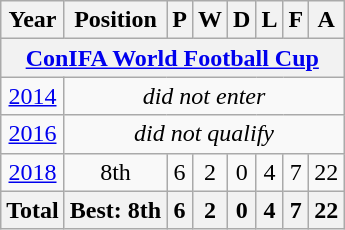<table class="wikitable" style="text-align: center;">
<tr>
<th>Year</th>
<th>Position</th>
<th>P</th>
<th>W</th>
<th>D</th>
<th>L</th>
<th>F</th>
<th>A</th>
</tr>
<tr>
<th colspan=8><a href='#'>ConIFA World Football Cup</a></th>
</tr>
<tr>
<td> <a href='#'>2014</a></td>
<td colspan=7><em>did not enter</em></td>
</tr>
<tr>
<td> <a href='#'>2016</a></td>
<td colspan=7><em>did not qualify</em></td>
</tr>
<tr>
<td> <a href='#'>2018</a></td>
<td>8th</td>
<td>6</td>
<td>2</td>
<td>0</td>
<td>4</td>
<td>7</td>
<td>22</td>
</tr>
<tr>
<th><strong>Total</strong></th>
<th><strong>Best: 8th</strong></th>
<th><strong>6</strong></th>
<th><strong>2</strong></th>
<th><strong>0</strong></th>
<th><strong>4</strong></th>
<th><strong>7</strong></th>
<th><strong>22</strong></th>
</tr>
</table>
